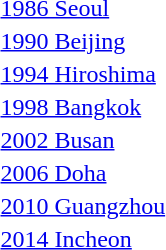<table>
<tr>
<td><a href='#'>1986 Seoul</a></td>
<td></td>
<td></td>
<td></td>
</tr>
<tr>
<td><a href='#'>1990 Beijing</a></td>
<td></td>
<td></td>
<td></td>
</tr>
<tr>
<td><a href='#'>1994 Hiroshima</a></td>
<td></td>
<td></td>
<td></td>
</tr>
<tr>
<td><a href='#'>1998 Bangkok</a></td>
<td></td>
<td></td>
<td></td>
</tr>
<tr>
<td><a href='#'>2002 Busan</a></td>
<td></td>
<td></td>
<td></td>
</tr>
<tr>
<td><a href='#'>2006 Doha</a></td>
<td></td>
<td></td>
<td></td>
</tr>
<tr>
<td><a href='#'>2010 Guangzhou</a></td>
<td></td>
<td></td>
<td></td>
</tr>
<tr>
<td><a href='#'>2014 Incheon</a></td>
<td></td>
<td></td>
<td></td>
</tr>
</table>
